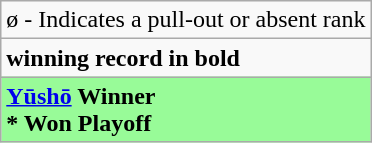<table class="wikitable">
<tr>
<td>ø - Indicates a pull-out or absent rank</td>
</tr>
<tr>
<td><strong>winning record in bold</strong></td>
</tr>
<tr>
<td style="background: PaleGreen;"><strong><a href='#'>Yūshō</a> Winner</strong><br><strong>* Won Playoff</strong></td>
</tr>
</table>
